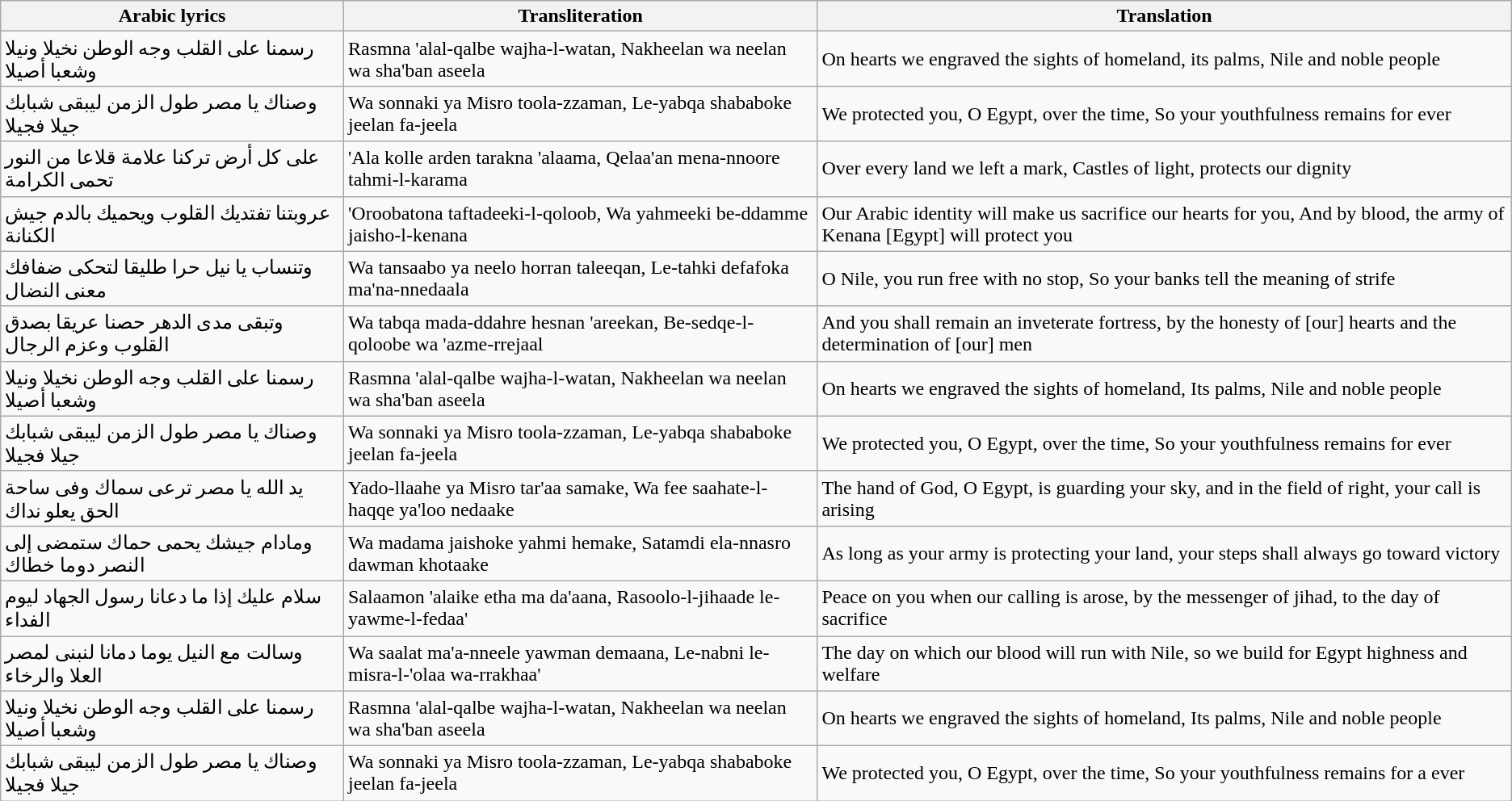<table class="wikitable">
<tr>
<th>Arabic lyrics</th>
<th>Transliteration</th>
<th>Translation</th>
</tr>
<tr>
<td>رسمنا على القلب وجه الوطن نخيلا ونيلا وشعبا أصيلا</td>
<td>Rasmna 'alal-qalbe wajha-l-watan, Nakheelan wa neelan wa sha'ban aseela</td>
<td>On hearts we engraved the sights of homeland, its palms, Nile and noble people</td>
</tr>
<tr>
<td>وصناك يا مصر طول الزمن ليبقى شبابك جيلا فجيلا</td>
<td>Wa sonnaki ya Misro toola-zzaman, Le-yabqa shababoke jeelan fa-jeela</td>
<td>We protected you, O Egypt, over the time, So your youthfulness remains for ever</td>
</tr>
<tr>
<td>على كل أرض تركنا علامة قلاعا من النور تحمى الكرامة</td>
<td>'Ala kolle arden tarakna 'alaama, Qelaa'an mena-nnoore tahmi-l-karama</td>
<td>Over every land we left a mark, Castles of light, protects our dignity</td>
</tr>
<tr>
<td>عروبتنا تفتديك القلوب ويحميك بالدم جيش الكنانة</td>
<td>'Oroobatona taftadeeki-l-qoloob, Wa yahmeeki be-ddamme jaisho-l-kenana</td>
<td>Our Arabic identity will make us sacrifice our hearts for you, And by blood, the army of Kenana [Egypt] will protect you</td>
</tr>
<tr>
<td>وتنساب يا نيل حرا طليقا لتحكى ضفافك معنى النضال</td>
<td>Wa tansaabo ya neelo horran taleeqan, Le-tahki defafoka ma'na-nnedaala</td>
<td>O Nile, you run free with no stop, So your banks tell the meaning of strife</td>
</tr>
<tr>
<td>وتبقى مدى الدهر حصنا عريقا بصدق القلوب وعزم الرجال</td>
<td>Wa tabqa mada-ddahre hesnan 'areekan, Be-sedqe-l-qoloobe wa 'azme-rrejaal</td>
<td>And you shall remain an inveterate fortress, by the honesty of [our] hearts and the determination of [our] men</td>
</tr>
<tr>
<td>رسمنا على القلب وجه الوطن نخيلا ونيلا وشعبا أصيلا</td>
<td>Rasmna 'alal-qalbe wajha-l-watan, Nakheelan wa neelan wa sha'ban aseela</td>
<td>On hearts we engraved the sights of homeland, Its palms, Nile and noble people</td>
</tr>
<tr>
<td>وصناك يا مصر طول الزمن ليبقى شبابك جيلا فجيلا</td>
<td>Wa sonnaki ya Misro toola-zzaman, Le-yabqa shababoke jeelan fa-jeela</td>
<td>We protected you, O Egypt, over the time, So your youthfulness remains for ever</td>
</tr>
<tr>
<td>يد الله يا مصر ترعى سماك وفى ساحة الحق يعلو نداك</td>
<td>Yado-llaahe ya Misro tar'aa samake, Wa fee saahate-l-haqqe ya'loo nedaake</td>
<td>The hand of God, O Egypt, is guarding your sky, and in the field of right, your call is arising</td>
</tr>
<tr>
<td>ومادام جيشك يحمى حماك ستمضى إلى النصر دوما خطاك</td>
<td>Wa madama jaishoke yahmi hemake, Satamdi ela-nnasro dawman khotaake</td>
<td>As long as your army is protecting your land, your steps shall always go toward victory</td>
</tr>
<tr>
<td>سلام عليك إذا ما دعانا رسول الجهاد ليوم الفداء</td>
<td>Salaamon 'alaike etha ma da'aana, Rasoolo-l-jihaade le-yawme-l-fedaa'</td>
<td>Peace on you when our calling is arose, by the messenger of jihad, to the day of sacrifice</td>
</tr>
<tr>
<td>وسالت مع النيل يوما دمانا لنبنى لمصر العلا والرخاء</td>
<td>Wa saalat ma'a-nneele yawman demaana, Le-nabni le-misra-l-'olaa wa-rrakhaa'</td>
<td>The day on which our blood will run with Nile, so we build for Egypt highness and welfare</td>
</tr>
<tr>
<td>رسمنا على القلب وجه الوطن نخيلا ونيلا وشعبا أصيلا</td>
<td>Rasmna 'alal-qalbe wajha-l-watan, Nakheelan wa neelan wa sha'ban aseela</td>
<td>On hearts we engraved the sights of homeland, Its palms, Nile and noble people</td>
</tr>
<tr>
<td>وصناك يا مصر طول الزمن ليبقى شبابك جيلا فجيلا</td>
<td>Wa sonnaki ya Misro toola-zzaman, Le-yabqa shababoke jeelan fa-jeela</td>
<td>We protected you, O Egypt, over the time, So your youthfulness remains for a ever</td>
</tr>
</table>
